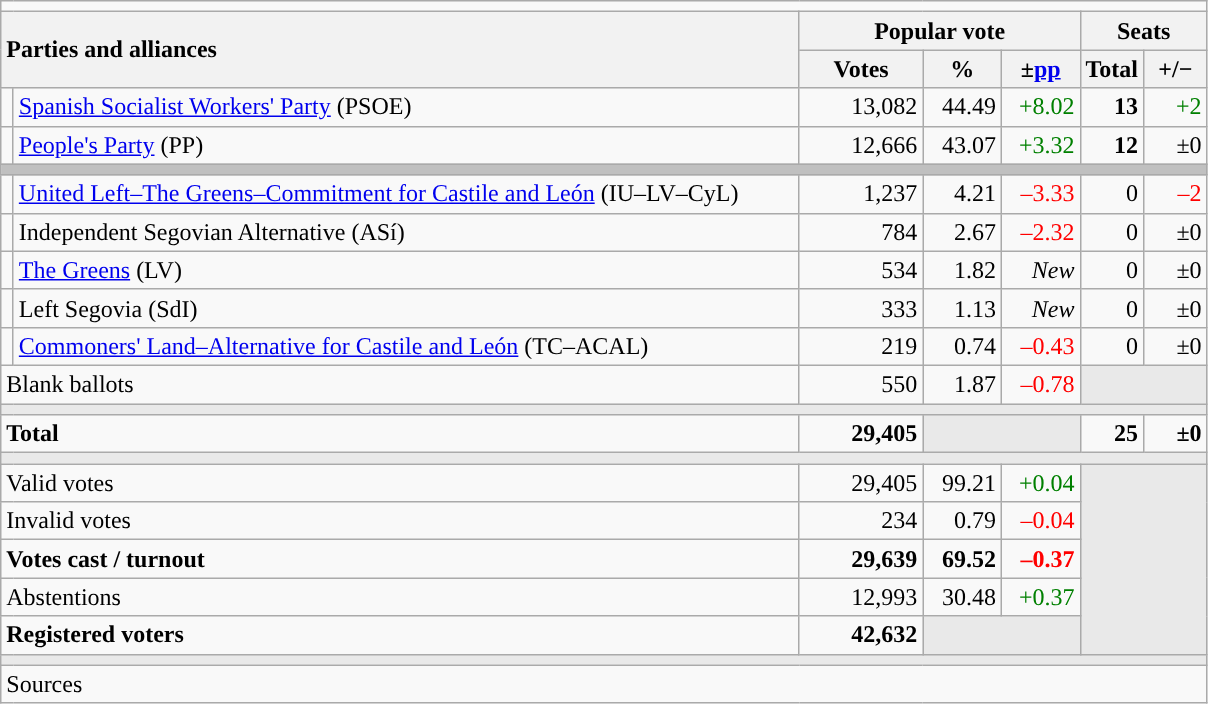<table class="wikitable" style="text-align:right;">
<tr>
<td colspan="7"></td>
</tr>
<tr>
<th style="text-align:left;" rowspan="2" colspan="2" width="525">Parties and alliances</th>
<th colspan="3">Popular vote</th>
<th colspan="2">Seats</th>
</tr>
<tr>
<th width="75">Votes</th>
<th width="45">%</th>
<th width="45">±<a href='#'>pp</a></th>
<th width="35">Total</th>
<th width="35">+/−</th>
</tr>
<tr>
<td width="1" style="color:inherit;background:"></td>
<td align="left"><a href='#'>Spanish Socialist Workers' Party</a> (PSOE)</td>
<td>13,082</td>
<td>44.49</td>
<td style="color:green;">+8.02</td>
<td><strong>13</strong></td>
<td style="color:green;">+2</td>
</tr>
<tr>
<td style="color:inherit;background:"></td>
<td align="left"><a href='#'>People's Party</a> (PP)</td>
<td>12,666</td>
<td>43.07</td>
<td style="color:green;">+3.32</td>
<td><strong>12</strong></td>
<td>±0</td>
</tr>
<tr>
<td colspan="7" bgcolor="#C0C0C0"></td>
</tr>
<tr>
<td style="color:inherit;background:"></td>
<td align="left"><a href='#'>United Left–The Greens–Commitment for Castile and León</a> (IU–LV–CyL)</td>
<td>1,237</td>
<td>4.21</td>
<td style="color:red;">–3.33</td>
<td>0</td>
<td style="color:red;">–2</td>
</tr>
<tr>
<td style="color:inherit;background:"></td>
<td align="left">Independent Segovian Alternative (ASí)</td>
<td>784</td>
<td>2.67</td>
<td style="color:red;">–2.32</td>
<td>0</td>
<td>±0</td>
</tr>
<tr>
<td style="color:inherit;background:"></td>
<td align="left"><a href='#'>The Greens</a> (LV)</td>
<td>534</td>
<td>1.82</td>
<td><em>New</em></td>
<td>0</td>
<td>±0</td>
</tr>
<tr>
<td style="color:inherit;background:"></td>
<td align="left">Left Segovia (SdI)</td>
<td>333</td>
<td>1.13</td>
<td><em>New</em></td>
<td>0</td>
<td>±0</td>
</tr>
<tr>
<td style="color:inherit;background:"></td>
<td align="left"><a href='#'>Commoners' Land–Alternative for Castile and León</a> (TC–ACAL)</td>
<td>219</td>
<td>0.74</td>
<td style="color:red;">–0.43</td>
<td>0</td>
<td>±0</td>
</tr>
<tr>
<td align="left" colspan="2">Blank ballots</td>
<td>550</td>
<td>1.87</td>
<td style="color:red;">–0.78</td>
<td bgcolor="#E9E9E9" colspan="2"></td>
</tr>
<tr>
<td colspan="7" bgcolor="#E9E9E9"></td>
</tr>
<tr style="font-weight:bold;">
<td align="left" colspan="2">Total</td>
<td>29,405</td>
<td bgcolor="#E9E9E9" colspan="2"></td>
<td>25</td>
<td>±0</td>
</tr>
<tr>
<td colspan="7" bgcolor="#E9E9E9"></td>
</tr>
<tr>
<td align="left" colspan="2">Valid votes</td>
<td>29,405</td>
<td>99.21</td>
<td style="color:green;">+0.04</td>
<td bgcolor="#E9E9E9" colspan="2" rowspan="5"></td>
</tr>
<tr>
<td align="left" colspan="2">Invalid votes</td>
<td>234</td>
<td>0.79</td>
<td style="color:red;">–0.04</td>
</tr>
<tr style="font-weight:bold;">
<td align="left" colspan="2">Votes cast / turnout</td>
<td>29,639</td>
<td>69.52</td>
<td style="color:red;">–0.37</td>
</tr>
<tr>
<td align="left" colspan="2">Abstentions</td>
<td>12,993</td>
<td>30.48</td>
<td style="color:green;">+0.37</td>
</tr>
<tr style="font-weight:bold;">
<td align="left" colspan="2">Registered voters</td>
<td>42,632</td>
<td bgcolor="#E9E9E9" colspan="2"></td>
</tr>
<tr>
<td colspan="7" bgcolor="#E9E9E9"></td>
</tr>
<tr>
<td align="left" colspan="7">Sources</td>
</tr>
</table>
